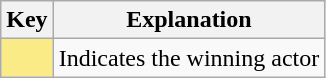<table class="wikitable">
<tr>
<th scope="col" width=%>Key</th>
<th scope="col" width=%>Explanation</th>
</tr>
<tr>
<td style="background:#FAEB86"></td>
<td>Indicates the winning actor</td>
</tr>
</table>
